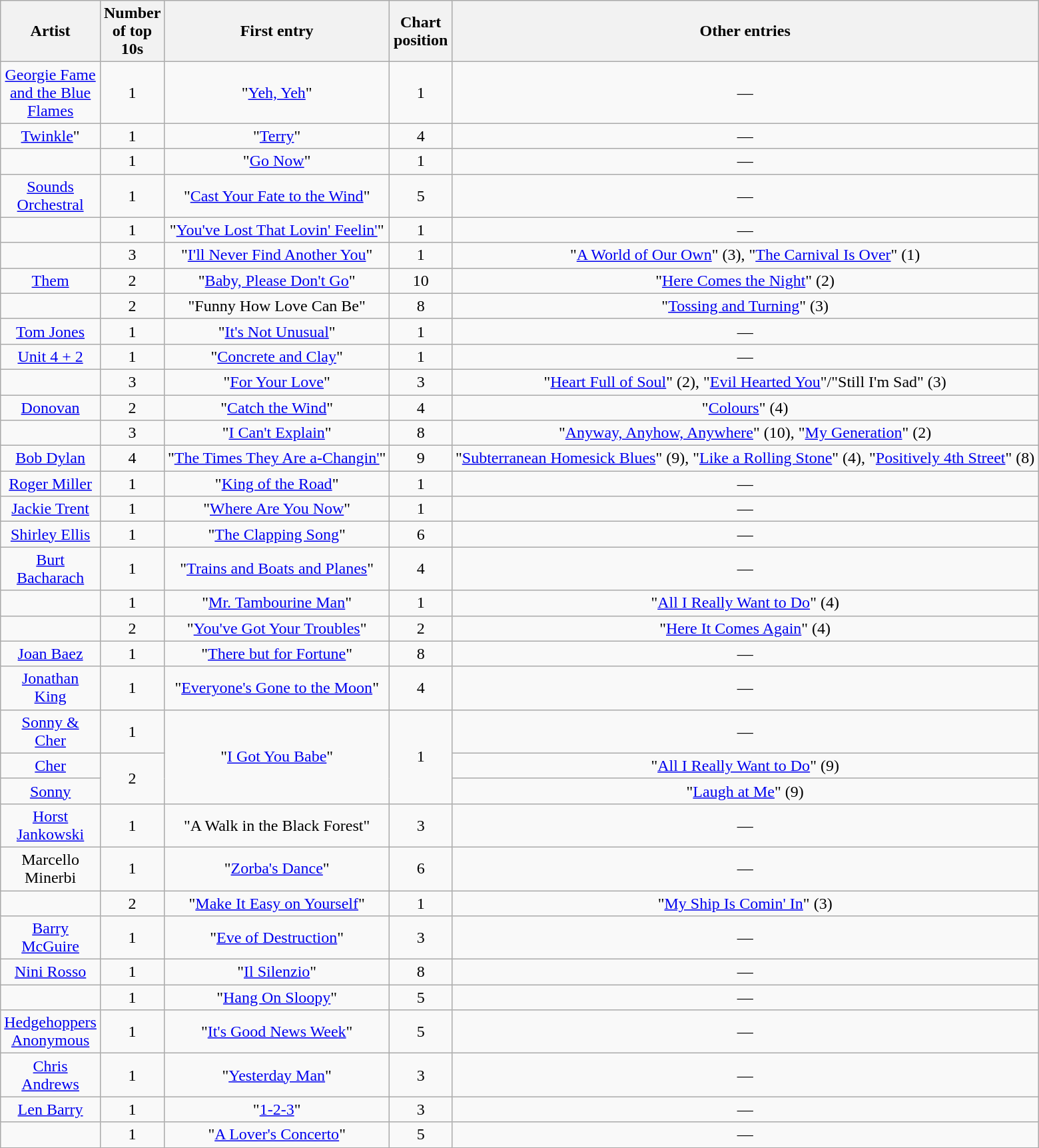<table class="wikitable sortable mw-collapsible mw-collapsed" style="text-align:center;">
<tr>
<th scope="col" style="width:55px;">Artist</th>
<th scope="col" style="width:55px;" data-sort-type="number">Number of top 10s</th>
<th scope="col" style="text-align:center;">First entry</th>
<th scope="col" style="width:55px;" data-sort-type="number">Chart position</th>
<th scope="col" style="text-align:center;">Other entries</th>
</tr>
<tr>
<td><a href='#'>Georgie Fame and the Blue Flames</a></td>
<td>1</td>
<td>"<a href='#'>Yeh, Yeh</a>"</td>
<td>1</td>
<td>—</td>
</tr>
<tr>
<td><a href='#'>Twinkle</a>"</td>
<td>1</td>
<td>"<a href='#'>Terry</a>"</td>
<td>4</td>
<td>—</td>
</tr>
<tr>
<td></td>
<td>1</td>
<td>"<a href='#'>Go Now</a>"</td>
<td>1</td>
<td>—</td>
</tr>
<tr>
<td><a href='#'>Sounds Orchestral</a></td>
<td>1</td>
<td>"<a href='#'>Cast Your Fate to the Wind</a>"</td>
<td>5</td>
<td>—</td>
</tr>
<tr>
<td></td>
<td>1</td>
<td>"<a href='#'>You've Lost That Lovin' Feelin'</a>"</td>
<td>1</td>
<td>—</td>
</tr>
<tr>
<td></td>
<td>3</td>
<td>"<a href='#'>I'll Never Find Another You</a>"</td>
<td>1</td>
<td>"<a href='#'>A World of Our Own</a>" (3), "<a href='#'>The Carnival Is Over</a>" (1)</td>
</tr>
<tr>
<td><a href='#'>Them</a></td>
<td>2</td>
<td>"<a href='#'>Baby, Please Don't Go</a>"</td>
<td>10</td>
<td>"<a href='#'>Here Comes the Night</a>" (2)</td>
</tr>
<tr>
<td></td>
<td>2</td>
<td>"Funny How Love Can Be"</td>
<td>8</td>
<td>"<a href='#'>Tossing and Turning</a>" (3)</td>
</tr>
<tr>
<td><a href='#'>Tom Jones</a></td>
<td>1</td>
<td>"<a href='#'>It's Not Unusual</a>"</td>
<td>1</td>
<td>—</td>
</tr>
<tr>
<td><a href='#'>Unit 4 + 2</a></td>
<td>1</td>
<td>"<a href='#'>Concrete and Clay</a>"</td>
<td>1</td>
<td>—</td>
</tr>
<tr>
<td></td>
<td>3</td>
<td>"<a href='#'>For Your Love</a>"</td>
<td>3</td>
<td>"<a href='#'>Heart Full of Soul</a>" (2), "<a href='#'>Evil Hearted You</a>"/"Still I'm Sad" (3)</td>
</tr>
<tr>
<td><a href='#'>Donovan</a></td>
<td>2</td>
<td>"<a href='#'>Catch the Wind</a>"</td>
<td>4</td>
<td>"<a href='#'>Colours</a>" (4)</td>
</tr>
<tr>
<td></td>
<td>3</td>
<td>"<a href='#'>I Can't Explain</a>"</td>
<td>8</td>
<td>"<a href='#'>Anyway, Anyhow, Anywhere</a>" (10), "<a href='#'>My Generation</a>" (2)</td>
</tr>
<tr>
<td><a href='#'>Bob Dylan</a></td>
<td>4</td>
<td>"<a href='#'>The Times They Are a-Changin'</a>"</td>
<td>9</td>
<td>"<a href='#'>Subterranean Homesick Blues</a>" (9), "<a href='#'>Like a Rolling Stone</a>" (4), "<a href='#'>Positively 4th Street</a>" (8)</td>
</tr>
<tr>
<td><a href='#'>Roger Miller</a></td>
<td>1</td>
<td>"<a href='#'>King of the Road</a>"</td>
<td>1</td>
<td>—</td>
</tr>
<tr>
<td><a href='#'>Jackie Trent</a></td>
<td>1</td>
<td>"<a href='#'>Where Are You Now</a>"</td>
<td>1</td>
<td>—</td>
</tr>
<tr>
<td><a href='#'>Shirley Ellis</a></td>
<td>1</td>
<td>"<a href='#'>The Clapping Song</a>"</td>
<td>6</td>
<td>—</td>
</tr>
<tr>
<td><a href='#'>Burt Bacharach</a></td>
<td>1</td>
<td>"<a href='#'>Trains and Boats and Planes</a>"</td>
<td>4</td>
<td>—</td>
</tr>
<tr>
<td></td>
<td>1</td>
<td>"<a href='#'>Mr. Tambourine Man</a>"</td>
<td>1</td>
<td>"<a href='#'>All I Really Want to Do</a>" (4)</td>
</tr>
<tr>
<td></td>
<td>2</td>
<td>"<a href='#'>You've Got Your Troubles</a>"</td>
<td>2</td>
<td>"<a href='#'>Here It Comes Again</a>" (4)</td>
</tr>
<tr>
<td><a href='#'>Joan Baez</a></td>
<td>1</td>
<td>"<a href='#'>There but for Fortune</a>"</td>
<td>8</td>
<td>—</td>
</tr>
<tr>
<td><a href='#'>Jonathan King</a></td>
<td>1</td>
<td>"<a href='#'>Everyone's Gone to the Moon</a>"</td>
<td>4</td>
<td>—</td>
</tr>
<tr>
<td><a href='#'>Sonny & Cher</a></td>
<td>1</td>
<td rowspan="3">"<a href='#'>I Got You Babe</a>"</td>
<td rowspan="3">1</td>
<td>—</td>
</tr>
<tr>
<td><a href='#'>Cher</a></td>
<td rowspan="2">2</td>
<td>"<a href='#'>All I Really Want to Do</a>" (9)</td>
</tr>
<tr>
<td><a href='#'>Sonny</a></td>
<td>"<a href='#'>Laugh at Me</a>" (9)</td>
</tr>
<tr>
<td><a href='#'>Horst Jankowski</a></td>
<td>1</td>
<td>"A Walk in the Black Forest"</td>
<td>3</td>
<td>—</td>
</tr>
<tr>
<td>Marcello Minerbi</td>
<td>1</td>
<td>"<a href='#'>Zorba's Dance</a>"</td>
<td>6</td>
<td>—</td>
</tr>
<tr>
<td></td>
<td>2</td>
<td>"<a href='#'>Make It Easy on Yourself</a>"</td>
<td>1</td>
<td>"<a href='#'>My Ship Is Comin' In</a>" (3) </td>
</tr>
<tr>
<td><a href='#'>Barry McGuire</a></td>
<td>1</td>
<td>"<a href='#'>Eve of Destruction</a>"</td>
<td>3</td>
<td>—</td>
</tr>
<tr>
<td><a href='#'>Nini Rosso</a></td>
<td>1</td>
<td>"<a href='#'>Il Silenzio</a>"</td>
<td>8</td>
<td>—</td>
</tr>
<tr>
<td></td>
<td>1</td>
<td>"<a href='#'>Hang On Sloopy</a>"</td>
<td>5</td>
<td>—</td>
</tr>
<tr>
<td><a href='#'>Hedgehoppers Anonymous</a></td>
<td>1</td>
<td>"<a href='#'>It's Good News Week</a>"</td>
<td>5</td>
<td>—</td>
</tr>
<tr>
<td><a href='#'>Chris Andrews</a></td>
<td>1</td>
<td>"<a href='#'>Yesterday Man</a>"</td>
<td>3</td>
<td>—</td>
</tr>
<tr>
<td><a href='#'>Len Barry</a></td>
<td>1</td>
<td>"<a href='#'>1-2-3</a>"</td>
<td>3</td>
<td>—</td>
</tr>
<tr>
<td></td>
<td>1</td>
<td>"<a href='#'>A Lover's Concerto</a>"</td>
<td>5</td>
<td>—</td>
</tr>
</table>
